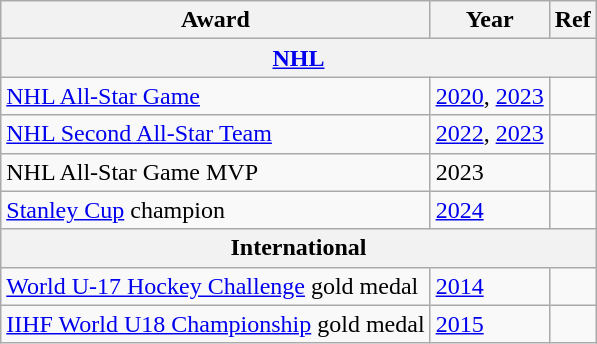<table class="wikitable">
<tr>
<th>Award</th>
<th>Year</th>
<th>Ref</th>
</tr>
<tr>
<th colspan="3"><a href='#'>NHL</a></th>
</tr>
<tr>
<td><a href='#'>NHL All-Star Game</a></td>
<td><a href='#'>2020</a>, <a href='#'>2023</a></td>
<td></td>
</tr>
<tr>
<td><a href='#'>NHL Second All-Star Team</a></td>
<td><a href='#'>2022</a>, <a href='#'>2023</a></td>
<td></td>
</tr>
<tr>
<td>NHL All-Star Game MVP</td>
<td>2023</td>
<td></td>
</tr>
<tr>
<td><a href='#'>Stanley Cup</a> champion</td>
<td><a href='#'>2024</a></td>
<td></td>
</tr>
<tr>
<th colspan="3">International</th>
</tr>
<tr>
<td><a href='#'>World U-17 Hockey Challenge</a> gold medal</td>
<td><a href='#'>2014</a></td>
<td></td>
</tr>
<tr>
<td><a href='#'>IIHF World U18 Championship</a> gold medal</td>
<td><a href='#'>2015</a></td>
<td></td>
</tr>
</table>
